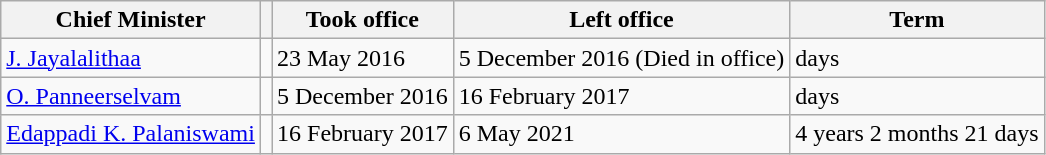<table class="wikitable">
<tr>
<th>Chief Minister</th>
<th></th>
<th>Took office</th>
<th>Left office</th>
<th>Term</th>
</tr>
<tr>
<td><a href='#'>J. Jayalalithaa</a></td>
<td></td>
<td>23 May 2016</td>
<td>5 December 2016 (Died in office)</td>
<td> days</td>
</tr>
<tr>
<td><a href='#'>O. Panneerselvam</a></td>
<td></td>
<td>5 December 2016</td>
<td>16 February 2017</td>
<td> days</td>
</tr>
<tr>
<td><a href='#'>Edappadi K. Palaniswami</a></td>
<td></td>
<td>16 February 2017</td>
<td>6 May 2021</td>
<td>4 years 2 months 21 days</td>
</tr>
</table>
